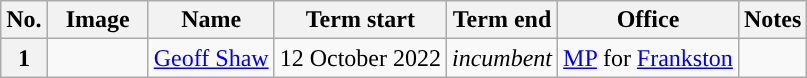<table class="wikitable" style="text-align:center">
<tr>
<th>No.</th>
<th width=60>Image</th>
<th>Name</th>
<th>Term start</th>
<th>Term end</th>
<th>Office</th>
<th>Notes</th>
</tr>
<tr>
<th style="background:">1</th>
<td></td>
<td><a href='#'>Geoff Shaw</a> <br> </td>
<td>12 October 2022</td>
<td><em>incumbent</em></td>
<td><a href='#'>MP</a> for <a href='#'>Frankston</a><br> </td>
<td></td>
</tr>
</table>
